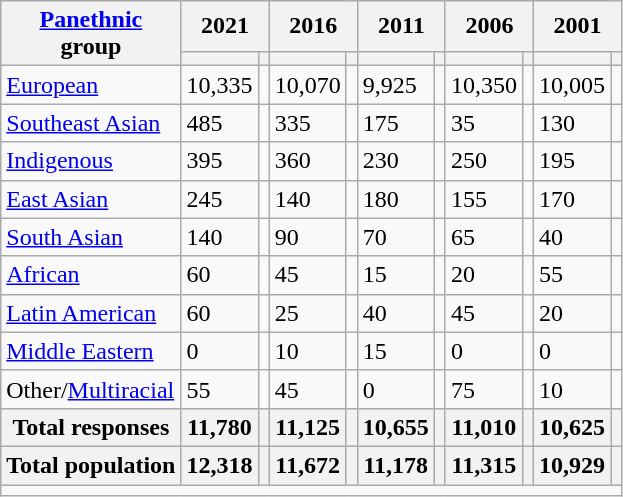<table class="wikitable collapsible sortable">
<tr>
<th rowspan="2"><a href='#'>Panethnic</a><br>group</th>
<th colspan="2">2021</th>
<th colspan="2">2016</th>
<th colspan="2">2011</th>
<th colspan="2">2006</th>
<th colspan="2">2001</th>
</tr>
<tr>
<th><a href='#'></a></th>
<th></th>
<th></th>
<th></th>
<th></th>
<th></th>
<th></th>
<th></th>
<th></th>
<th></th>
</tr>
<tr>
<td><a href='#'>European</a></td>
<td>10,335</td>
<td></td>
<td>10,070</td>
<td></td>
<td>9,925</td>
<td></td>
<td>10,350</td>
<td></td>
<td>10,005</td>
<td></td>
</tr>
<tr>
<td><a href='#'>Southeast Asian</a></td>
<td>485</td>
<td></td>
<td>335</td>
<td></td>
<td>175</td>
<td></td>
<td>35</td>
<td></td>
<td>130</td>
<td></td>
</tr>
<tr>
<td><a href='#'>Indigenous</a></td>
<td>395</td>
<td></td>
<td>360</td>
<td></td>
<td>230</td>
<td></td>
<td>250</td>
<td></td>
<td>195</td>
<td></td>
</tr>
<tr>
<td><a href='#'>East Asian</a></td>
<td>245</td>
<td></td>
<td>140</td>
<td></td>
<td>180</td>
<td></td>
<td>155</td>
<td></td>
<td>170</td>
<td></td>
</tr>
<tr>
<td><a href='#'>South Asian</a></td>
<td>140</td>
<td></td>
<td>90</td>
<td></td>
<td>70</td>
<td></td>
<td>65</td>
<td></td>
<td>40</td>
<td></td>
</tr>
<tr>
<td><a href='#'>African</a></td>
<td>60</td>
<td></td>
<td>45</td>
<td></td>
<td>15</td>
<td></td>
<td>20</td>
<td></td>
<td>55</td>
<td></td>
</tr>
<tr>
<td><a href='#'>Latin American</a></td>
<td>60</td>
<td></td>
<td>25</td>
<td></td>
<td>40</td>
<td></td>
<td>45</td>
<td></td>
<td>20</td>
<td></td>
</tr>
<tr>
<td><a href='#'>Middle Eastern</a></td>
<td>0</td>
<td></td>
<td>10</td>
<td></td>
<td>15</td>
<td></td>
<td>0</td>
<td></td>
<td>0</td>
<td></td>
</tr>
<tr>
<td>Other/<a href='#'>Multiracial</a></td>
<td>55</td>
<td></td>
<td>45</td>
<td></td>
<td>0</td>
<td></td>
<td>75</td>
<td></td>
<td>10</td>
<td></td>
</tr>
<tr>
<th>Total responses</th>
<th>11,780</th>
<th></th>
<th>11,125</th>
<th></th>
<th>10,655</th>
<th></th>
<th>11,010</th>
<th></th>
<th>10,625</th>
<th></th>
</tr>
<tr>
<th>Total population</th>
<th>12,318</th>
<th></th>
<th>11,672</th>
<th></th>
<th>11,178</th>
<th></th>
<th>11,315</th>
<th></th>
<th>10,929</th>
<th></th>
</tr>
<tr class="sortbottom">
<td colspan="15"></td>
</tr>
</table>
